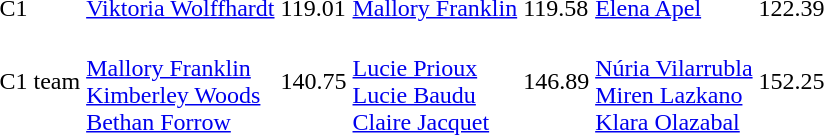<table>
<tr>
<td>C1</td>
<td><a href='#'>Viktoria Wolffhardt</a><br></td>
<td>119.01</td>
<td><a href='#'>Mallory Franklin</a><br></td>
<td>119.58</td>
<td><a href='#'>Elena Apel</a><br></td>
<td>122.39</td>
</tr>
<tr>
<td>C1 team</td>
<td><br><a href='#'>Mallory Franklin</a><br><a href='#'>Kimberley Woods</a><br><a href='#'>Bethan Forrow</a></td>
<td>140.75</td>
<td><br><a href='#'>Lucie Prioux</a><br><a href='#'>Lucie Baudu</a><br><a href='#'>Claire Jacquet</a></td>
<td>146.89</td>
<td><br><a href='#'>Núria Vilarrubla</a><br><a href='#'>Miren Lazkano</a><br><a href='#'>Klara Olazabal</a></td>
<td>152.25</td>
</tr>
</table>
